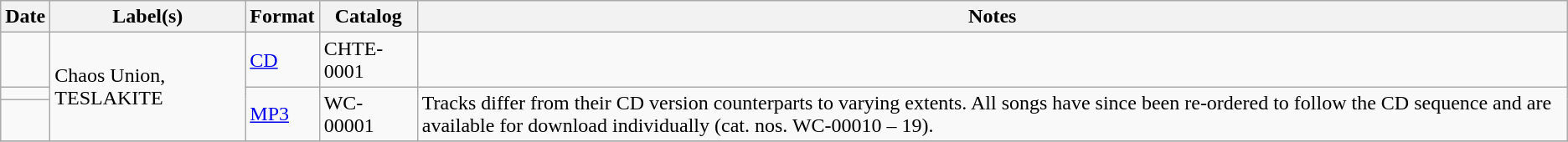<table class="wikitable">
<tr>
<th>Date</th>
<th>Label(s)</th>
<th>Format</th>
<th>Catalog</th>
<th>Notes</th>
</tr>
<tr>
<td></td>
<td rowspan=3>Chaos Union, TESLAKITE</td>
<td><a href='#'>CD</a></td>
<td>CHTE-0001</td>
<td></td>
</tr>
<tr>
<td></td>
<td rowspan=2><a href='#'>MP3</a></td>
<td rowspan=2>WC-00001</td>
<td rowspan=2>Tracks differ from their CD version counterparts to varying extents. All songs have since been re-ordered to follow the CD sequence and are available for download individually (cat. nos. WC-00010 – 19).</td>
</tr>
<tr>
<td><br></td>
</tr>
<tr>
</tr>
</table>
